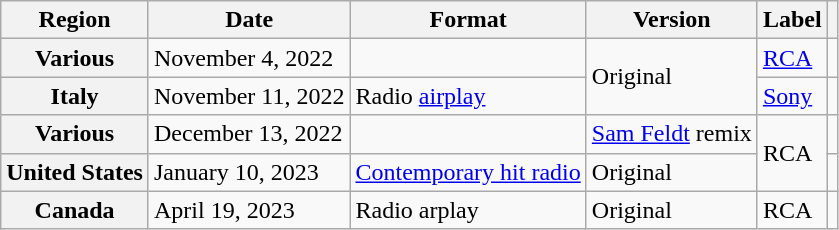<table class="wikitable plainrowheaders">
<tr>
<th scope="col">Region</th>
<th scope="col">Date</th>
<th scope="col">Format</th>
<th scope="col">Version</th>
<th scope="col">Label</th>
<th scope="col"></th>
</tr>
<tr>
<th scope="row">Various</th>
<td>November 4, 2022</td>
<td></td>
<td rowspan="2">Original</td>
<td><a href='#'>RCA</a></td>
<td></td>
</tr>
<tr>
<th scope="row">Italy</th>
<td>November 11, 2022</td>
<td>Radio <a href='#'>airplay</a></td>
<td><a href='#'>Sony</a></td>
<td></td>
</tr>
<tr>
<th scope="row">Various</th>
<td>December 13, 2022</td>
<td></td>
<td><a href='#'>Sam Feldt</a> remix</td>
<td rowspan="2">RCA</td>
<td></td>
</tr>
<tr>
<th scope="row">United States</th>
<td>January 10, 2023</td>
<td><a href='#'>Contemporary hit radio</a></td>
<td>Original</td>
<td></td>
</tr>
<tr>
<th>Canada</th>
<td>April 19, 2023</td>
<td>Radio arplay</td>
<td>Original</td>
<td>RCA</td>
<td></td>
</tr>
</table>
